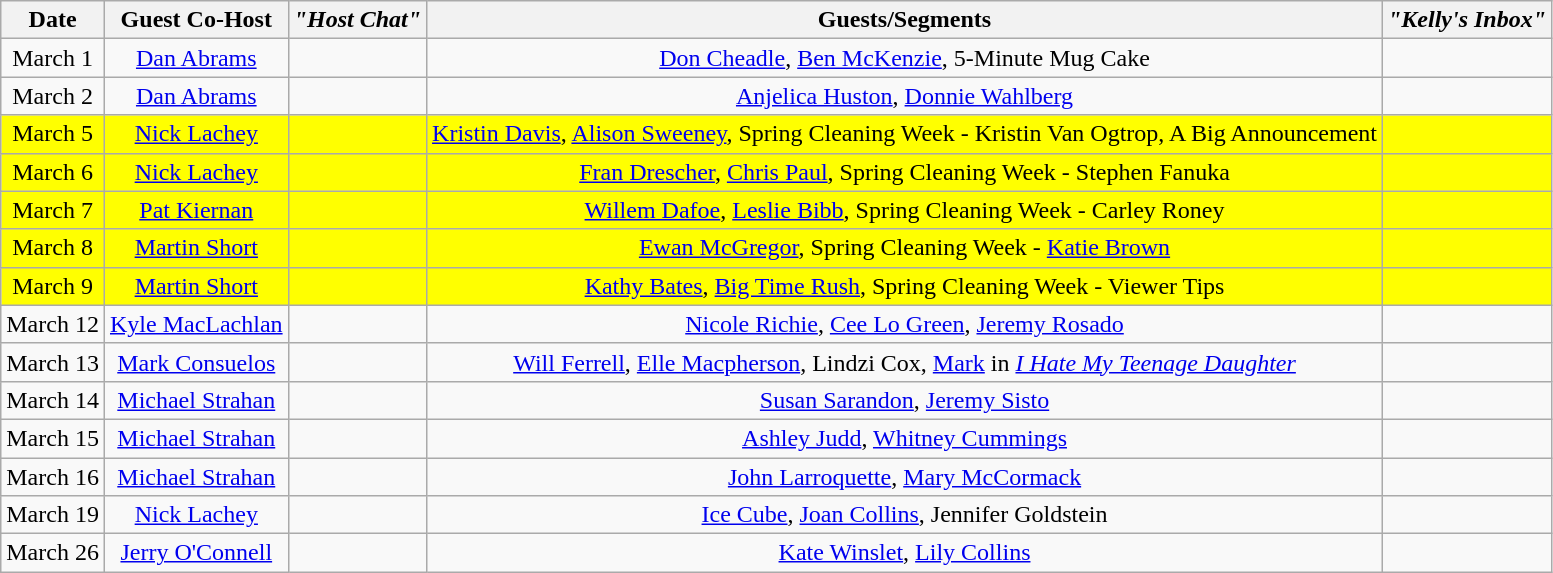<table class="wikitable sortable" style="text-align:center;">
<tr>
<th>Date</th>
<th>Guest Co-Host</th>
<th><em>"Host Chat"</em></th>
<th>Guests/Segments</th>
<th><em>"Kelly's Inbox"</em></th>
</tr>
<tr>
<td>March 1</td>
<td><a href='#'>Dan Abrams</a></td>
<td></td>
<td><a href='#'>Don Cheadle</a>, <a href='#'>Ben McKenzie</a>, 5-Minute Mug Cake</td>
<td></td>
</tr>
<tr>
<td>March 2</td>
<td><a href='#'>Dan Abrams</a></td>
<td></td>
<td><a href='#'>Anjelica Huston</a>, <a href='#'>Donnie Wahlberg</a></td>
<td></td>
</tr>
<tr style="background:yellow;">
<td>March 5</td>
<td><a href='#'>Nick Lachey</a></td>
<td></td>
<td><a href='#'>Kristin Davis</a>, <a href='#'>Alison Sweeney</a>, Spring Cleaning Week - Kristin Van Ogtrop, A Big Announcement</td>
<td></td>
</tr>
<tr style="background:yellow;">
<td>March 6</td>
<td><a href='#'>Nick Lachey</a></td>
<td></td>
<td><a href='#'>Fran Drescher</a>, <a href='#'>Chris Paul</a>, Spring Cleaning Week - Stephen Fanuka</td>
<td></td>
</tr>
<tr style="background:yellow;">
<td>March 7</td>
<td><a href='#'>Pat Kiernan</a></td>
<td></td>
<td><a href='#'>Willem Dafoe</a>, <a href='#'>Leslie Bibb</a>, Spring Cleaning Week - Carley Roney</td>
<td></td>
</tr>
<tr style="background:yellow;">
<td>March 8</td>
<td><a href='#'>Martin Short</a></td>
<td></td>
<td><a href='#'>Ewan McGregor</a>, Spring Cleaning Week - <a href='#'>Katie Brown</a></td>
<td></td>
</tr>
<tr style="background:yellow;">
<td>March 9</td>
<td><a href='#'>Martin Short</a></td>
<td></td>
<td><a href='#'>Kathy Bates</a>, <a href='#'>Big Time Rush</a>, Spring Cleaning Week - Viewer Tips</td>
<td></td>
</tr>
<tr>
<td>March 12</td>
<td><a href='#'>Kyle MacLachlan</a></td>
<td></td>
<td><a href='#'>Nicole Richie</a>, <a href='#'>Cee Lo Green</a>, <a href='#'>Jeremy Rosado</a></td>
<td></td>
</tr>
<tr>
<td>March 13</td>
<td><a href='#'>Mark Consuelos</a></td>
<td></td>
<td><a href='#'>Will Ferrell</a>, <a href='#'>Elle Macpherson</a>, Lindzi Cox, <a href='#'>Mark</a> in <em><a href='#'>I Hate My Teenage Daughter</a></em></td>
<td></td>
</tr>
<tr>
<td>March 14</td>
<td><a href='#'>Michael Strahan</a></td>
<td></td>
<td><a href='#'>Susan Sarandon</a>, <a href='#'>Jeremy Sisto</a></td>
<td></td>
</tr>
<tr>
<td>March 15</td>
<td><a href='#'>Michael Strahan</a></td>
<td></td>
<td><a href='#'>Ashley Judd</a>, <a href='#'>Whitney Cummings</a></td>
<td></td>
</tr>
<tr>
<td>March 16</td>
<td><a href='#'>Michael Strahan</a></td>
<td></td>
<td><a href='#'>John Larroquette</a>, <a href='#'>Mary McCormack</a></td>
<td></td>
</tr>
<tr>
<td>March 19</td>
<td><a href='#'>Nick Lachey</a></td>
<td></td>
<td><a href='#'>Ice Cube</a>, <a href='#'>Joan Collins</a>, Jennifer Goldstein</td>
<td></td>
</tr>
<tr>
<td>March 26</td>
<td><a href='#'>Jerry O'Connell</a></td>
<td></td>
<td><a href='#'>Kate Winslet</a>, <a href='#'>Lily Collins</a></td>
<td></td>
</tr>
</table>
